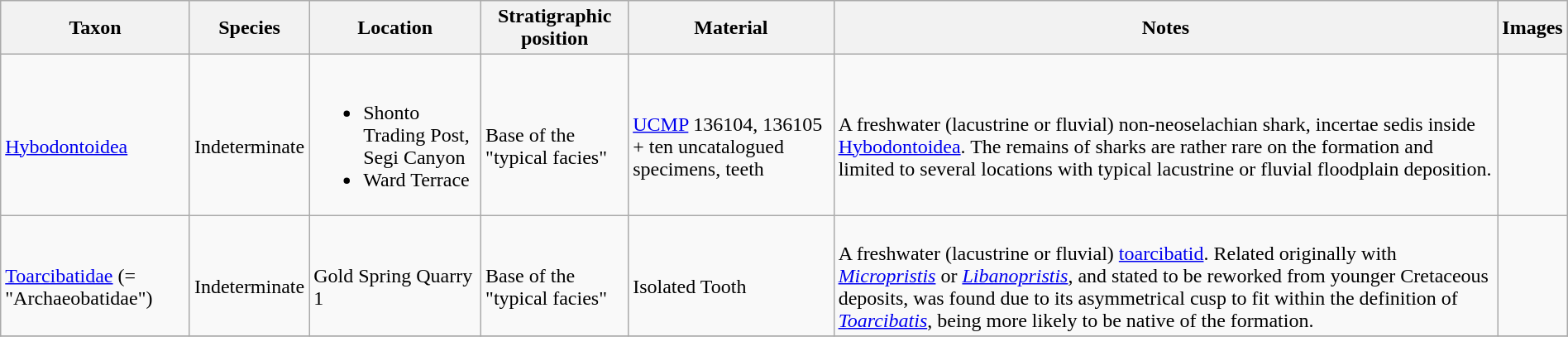<table class="wikitable" align="center" width="100%">
<tr>
<th>Taxon</th>
<th>Species</th>
<th>Location</th>
<th>Stratigraphic position</th>
<th>Material</th>
<th>Notes</th>
<th>Images</th>
</tr>
<tr>
<td><br><a href='#'>Hybodontoidea</a></td>
<td><br>Indeterminate</td>
<td><br><ul><li>Shonto Trading Post, Segi Canyon</li><li>Ward Terrace</li></ul></td>
<td><br>Base of the "typical facies"</td>
<td><br><a href='#'>UCMP</a> 136104, 136105 + ten uncatalogued specimens, teeth</td>
<td><br>A freshwater (lacustrine or fluvial) non-neoselachian shark, incertae sedis inside <a href='#'>Hybodontoidea</a>. The remains of sharks are rather rare on the formation and limited to several locations with typical lacustrine or fluvial floodplain deposition.</td>
<td></td>
</tr>
<tr>
<td><br><a href='#'>Toarcibatidae</a> (= "Archaeobatidae")</td>
<td><br>Indeterminate</td>
<td><br>Gold Spring Quarry 1</td>
<td><br>Base of the "typical facies"</td>
<td><br>Isolated Tooth</td>
<td><br>A freshwater (lacustrine or fluvial) <a href='#'>toarcibatid</a>. Related originally with <em><a href='#'>Micropristis</a></em> or <em><a href='#'>Libanopristis</a></em>, and stated to be reworked from younger Cretaceous deposits, was found due to its asymmetrical cusp to fit within the definition of <em><a href='#'>Toarcibatis</a></em>, being more likely to be native of the formation.</td>
<td></td>
</tr>
<tr>
</tr>
</table>
